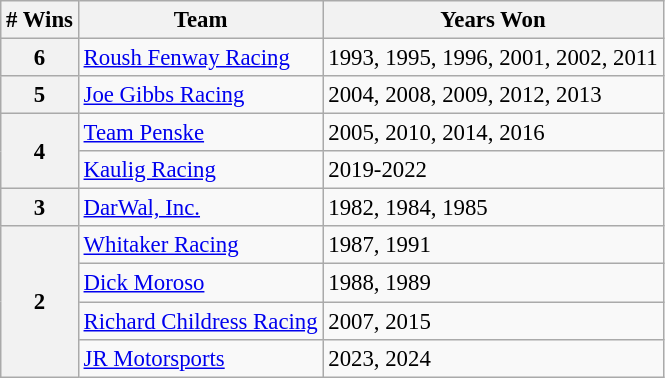<table class="wikitable" style="font-size: 95%;">
<tr>
<th># Wins</th>
<th>Team</th>
<th>Years Won</th>
</tr>
<tr>
<th>6</th>
<td><a href='#'>Roush Fenway Racing</a></td>
<td>1993, 1995, 1996, 2001, 2002, 2011</td>
</tr>
<tr>
<th>5</th>
<td><a href='#'>Joe Gibbs Racing</a></td>
<td>2004, 2008, 2009, 2012, 2013</td>
</tr>
<tr>
<th rowspan=2>4</th>
<td><a href='#'>Team Penske</a></td>
<td>2005, 2010, 2014, 2016</td>
</tr>
<tr>
<td><a href='#'>Kaulig Racing</a></td>
<td>2019-2022</td>
</tr>
<tr>
<th>3</th>
<td><a href='#'>DarWal, Inc.</a></td>
<td>1982, 1984, 1985</td>
</tr>
<tr>
<th rowspan="4">2</th>
<td><a href='#'>Whitaker Racing</a></td>
<td>1987, 1991</td>
</tr>
<tr>
<td><a href='#'>Dick Moroso</a></td>
<td>1988, 1989</td>
</tr>
<tr>
<td><a href='#'>Richard Childress Racing</a></td>
<td>2007, 2015</td>
</tr>
<tr>
<td><a href='#'>JR Motorsports</a></td>
<td>2023, 2024</td>
</tr>
</table>
